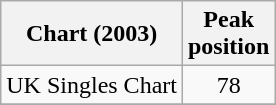<table class="wikitable">
<tr>
<th>Chart (2003)</th>
<th>Peak<br>position</th>
</tr>
<tr>
<td>UK Singles Chart</td>
<td align="center">78</td>
</tr>
<tr>
</tr>
</table>
